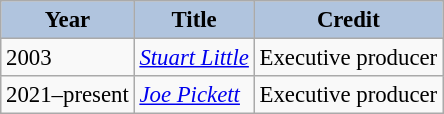<table class="wikitable" style="font-size:95%;">
<tr>
<th style="background:#B0C4DE;">Year</th>
<th style="background:#B0C4DE;">Title</th>
<th style="background:#B0C4DE;">Credit</th>
</tr>
<tr>
<td>2003</td>
<td><em><a href='#'>Stuart Little</a></em></td>
<td>Executive producer</td>
</tr>
<tr>
<td>2021–present</td>
<td><em><a href='#'>Joe Pickett</a></em></td>
<td>Executive producer</td>
</tr>
</table>
